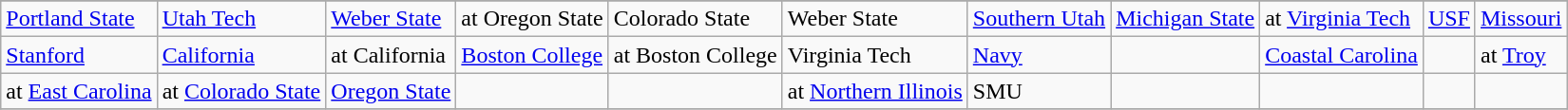<table class="wikitable">
<tr>
</tr>
<tr>
<td><a href='#'>Portland State</a></td>
<td><a href='#'>Utah Tech</a></td>
<td><a href='#'>Weber State</a></td>
<td>at Oregon State</td>
<td>Colorado State</td>
<td>Weber State</td>
<td><a href='#'>Southern Utah</a></td>
<td><a href='#'>Michigan State</a></td>
<td>at <a href='#'>Virginia Tech</a></td>
<td><a href='#'>USF</a></td>
<td><a href='#'>Missouri</a></td>
</tr>
<tr>
<td><a href='#'>Stanford</a></td>
<td><a href='#'>California</a></td>
<td>at California</td>
<td><a href='#'>Boston College</a></td>
<td>at Boston College</td>
<td>Virginia Tech</td>
<td><a href='#'>Navy</a></td>
<td></td>
<td><a href='#'>Coastal Carolina</a></td>
<td></td>
<td>at <a href='#'>Troy</a></td>
</tr>
<tr>
<td>at <a href='#'>East Carolina</a></td>
<td>at <a href='#'>Colorado State</a></td>
<td><a href='#'>Oregon State</a></td>
<td></td>
<td></td>
<td>at <a href='#'>Northern Illinois</a></td>
<td>SMU</td>
<td></td>
<td></td>
<td></td>
<td></td>
</tr>
<tr>
</tr>
</table>
